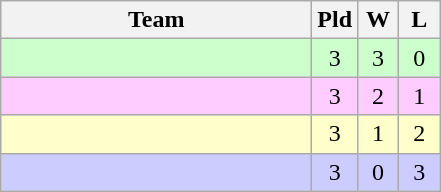<table class="wikitable" style="text-align:center">
<tr>
<th width="200">Team</th>
<th width="20">Pld</th>
<th width="20">W</th>
<th width="20">L</th>
</tr>
<tr style="background:#cfc">
<td align=left></td>
<td>3</td>
<td>3</td>
<td>0</td>
</tr>
<tr style="background:#ffccff">
<td align=left></td>
<td>3</td>
<td>2</td>
<td>1</td>
</tr>
<tr style="background:#ffc">
<td align=left></td>
<td>3</td>
<td>1</td>
<td>2</td>
</tr>
<tr bgcolor=ccccff>
<td align=left></td>
<td>3</td>
<td>0</td>
<td>3</td>
</tr>
</table>
